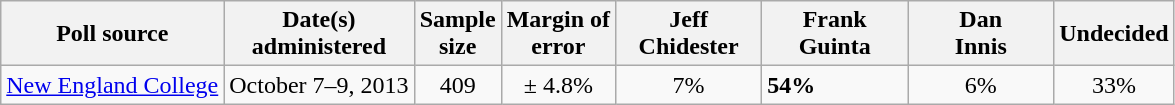<table class="wikitable">
<tr>
<th>Poll source</th>
<th>Date(s)<br>administered</th>
<th>Sample<br>size</th>
<th>Margin of<br>error</th>
<th style="width:90px;">Jeff<br>Chidester</th>
<th style="width:90px;">Frank<br>Guinta</th>
<th style="width:90px;">Dan<br>Innis</th>
<th>Undecided</th>
</tr>
<tr>
<td><a href='#'>New England College</a></td>
<td align=center>October 7–9, 2013</td>
<td align=center>409</td>
<td align=center>± 4.8%</td>
<td align=center>7%</td>
<td><strong>54%</strong></td>
<td align=center>6%</td>
<td align=center>33%</td>
</tr>
</table>
